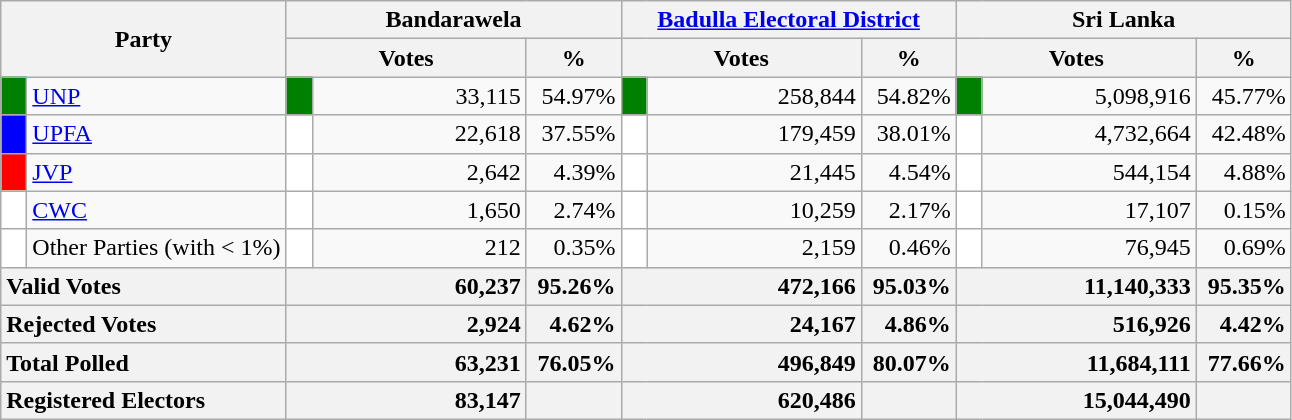<table class="wikitable">
<tr>
<th colspan="2" width="144px"rowspan="2">Party</th>
<th colspan="3" width="216px">Bandarawela</th>
<th colspan="3" width="216px"><a href='#'>Badulla Electoral District</a></th>
<th colspan="3" width="216px">Sri Lanka</th>
</tr>
<tr>
<th colspan="2" width="144px">Votes</th>
<th>%</th>
<th colspan="2" width="144px">Votes</th>
<th>%</th>
<th colspan="2" width="144px">Votes</th>
<th>%</th>
</tr>
<tr>
<td style="background-color:green;" width="10px"></td>
<td style="text-align:left;"><a href='#'>UNP</a></td>
<td style="background-color:green;" width="10px"></td>
<td style="text-align:right;">33,115</td>
<td style="text-align:right;">54.97%</td>
<td style="background-color:green;" width="10px"></td>
<td style="text-align:right;">258,844</td>
<td style="text-align:right;">54.82%</td>
<td style="background-color:green;" width="10px"></td>
<td style="text-align:right;">5,098,916</td>
<td style="text-align:right;">45.77%</td>
</tr>
<tr>
<td style="background-color:blue;" width="10px"></td>
<td style="text-align:left;"><a href='#'>UPFA</a></td>
<td style="background-color:white;" width="10px"></td>
<td style="text-align:right;">22,618</td>
<td style="text-align:right;">37.55%</td>
<td style="background-color:white;" width="10px"></td>
<td style="text-align:right;">179,459</td>
<td style="text-align:right;">38.01%</td>
<td style="background-color:white;" width="10px"></td>
<td style="text-align:right;">4,732,664</td>
<td style="text-align:right;">42.48%</td>
</tr>
<tr>
<td style="background-color:red;" width="10px"></td>
<td style="text-align:left;"><a href='#'>JVP</a></td>
<td style="background-color:white;" width="10px"></td>
<td style="text-align:right;">2,642</td>
<td style="text-align:right;">4.39%</td>
<td style="background-color:white;" width="10px"></td>
<td style="text-align:right;">21,445</td>
<td style="text-align:right;">4.54%</td>
<td style="background-color:white;" width="10px"></td>
<td style="text-align:right;">544,154</td>
<td style="text-align:right;">4.88%</td>
</tr>
<tr>
<td style="background-color:white;" width="10px"></td>
<td style="text-align:left;"><a href='#'>CWC</a></td>
<td style="background-color:white;" width="10px"></td>
<td style="text-align:right;">1,650</td>
<td style="text-align:right;">2.74%</td>
<td style="background-color:white;" width="10px"></td>
<td style="text-align:right;">10,259</td>
<td style="text-align:right;">2.17%</td>
<td style="background-color:white;" width="10px"></td>
<td style="text-align:right;">17,107</td>
<td style="text-align:right;">0.15%</td>
</tr>
<tr>
<td style="background-color:white;" width="10px"></td>
<td style="text-align:left;">Other Parties (with < 1%)</td>
<td style="background-color:white;" width="10px"></td>
<td style="text-align:right;">212</td>
<td style="text-align:right;">0.35%</td>
<td style="background-color:white;" width="10px"></td>
<td style="text-align:right;">2,159</td>
<td style="text-align:right;">0.46%</td>
<td style="background-color:white;" width="10px"></td>
<td style="text-align:right;">76,945</td>
<td style="text-align:right;">0.69%</td>
</tr>
<tr>
<th colspan="2" width="144px"style="text-align:left;">Valid Votes</th>
<th style="text-align:right;"colspan="2" width="144px">60,237</th>
<th style="text-align:right;">95.26%</th>
<th style="text-align:right;"colspan="2" width="144px">472,166</th>
<th style="text-align:right;">95.03%</th>
<th style="text-align:right;"colspan="2" width="144px">11,140,333</th>
<th style="text-align:right;">95.35%</th>
</tr>
<tr>
<th colspan="2" width="144px"style="text-align:left;">Rejected Votes</th>
<th style="text-align:right;"colspan="2" width="144px">2,924</th>
<th style="text-align:right;">4.62%</th>
<th style="text-align:right;"colspan="2" width="144px">24,167</th>
<th style="text-align:right;">4.86%</th>
<th style="text-align:right;"colspan="2" width="144px">516,926</th>
<th style="text-align:right;">4.42%</th>
</tr>
<tr>
<th colspan="2" width="144px"style="text-align:left;">Total Polled</th>
<th style="text-align:right;"colspan="2" width="144px">63,231</th>
<th style="text-align:right;">76.05%</th>
<th style="text-align:right;"colspan="2" width="144px">496,849</th>
<th style="text-align:right;">80.07%</th>
<th style="text-align:right;"colspan="2" width="144px">11,684,111</th>
<th style="text-align:right;">77.66%</th>
</tr>
<tr>
<th colspan="2" width="144px"style="text-align:left;">Registered Electors</th>
<th style="text-align:right;"colspan="2" width="144px">83,147</th>
<th></th>
<th style="text-align:right;"colspan="2" width="144px">620,486</th>
<th></th>
<th style="text-align:right;"colspan="2" width="144px">15,044,490</th>
<th></th>
</tr>
</table>
